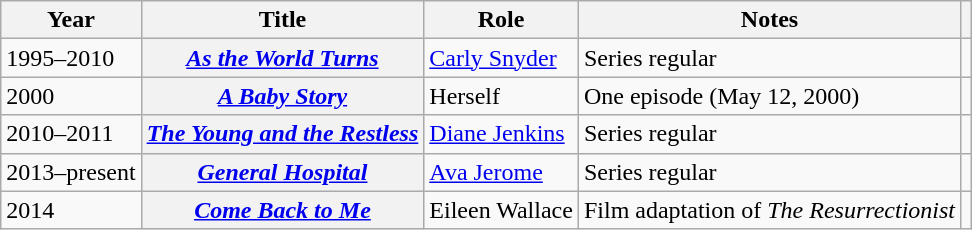<table class="wikitable sortable plainrowheaders">
<tr>
<th scope="col">Year</th>
<th scope="col">Title</th>
<th scope="col">Role</th>
<th scope="col" class="unsortable">Notes</th>
<th scope="col" class="unsortable"></th>
</tr>
<tr>
<td>1995–2010</td>
<th scope="row"><em><a href='#'>As the World Turns</a></em></th>
<td><a href='#'>Carly Snyder</a></td>
<td>Series regular</td>
<td style="text-align:center;"></td>
</tr>
<tr>
<td>2000</td>
<th scope="row"><em><a href='#'>A Baby Story</a></em></th>
<td>Herself</td>
<td>One episode (May 12, 2000)</td>
<td style="text-align:center;"></td>
</tr>
<tr>
<td>2010–2011</td>
<th scope="row"><em><a href='#'>The Young and the Restless</a></em></th>
<td><a href='#'>Diane Jenkins</a></td>
<td>Series regular</td>
<td style="text-align:center;"></td>
</tr>
<tr>
<td>2013–present</td>
<th scope="row"><em><a href='#'>General Hospital</a></em></th>
<td><a href='#'>Ava Jerome</a></td>
<td>Series regular</td>
<td style="text-align:center;"></td>
</tr>
<tr>
<td>2014</td>
<th scope="row"><em><a href='#'>Come Back to Me</a></em></th>
<td>Eileen Wallace</td>
<td>Film adaptation of <em>The Resurrectionist</em></td>
<td style="text-align:center;"></td>
</tr>
</table>
